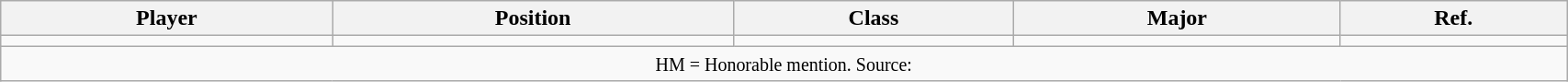<table class="wikitable" style="width: 90%;text-align: center;">
<tr>
<th style=>Player</th>
<th style=>Position</th>
<th style=>Class</th>
<th style=>Major</th>
<th style=>Ref.</th>
</tr>
<tr align="center">
<td></td>
<td></td>
<td></td>
<td></td>
<td></td>
</tr>
<tr>
<td colspan="5"><small>HM = Honorable mention. Source: </small></td>
</tr>
</table>
